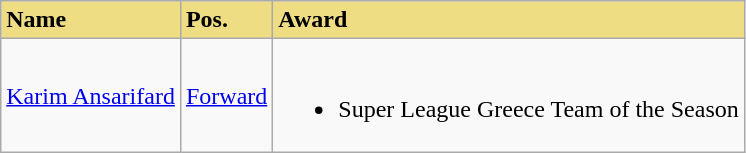<table class="wikitable">
<tr>
<td style="background-color: #eedd82" !><strong>Name</strong></td>
<td style="background-color: #eedd82"  !><strong>Pos.</strong></td>
<td style="background-color: #eedd82" !><strong>Award</strong></td>
</tr>
<tr>
<td> <a href='#'>Karim Ansarifard</a></td>
<td><a href='#'>Forward</a></td>
<td><br><ul><li>Super League Greece Team of the Season</li></ul></td>
</tr>
</table>
